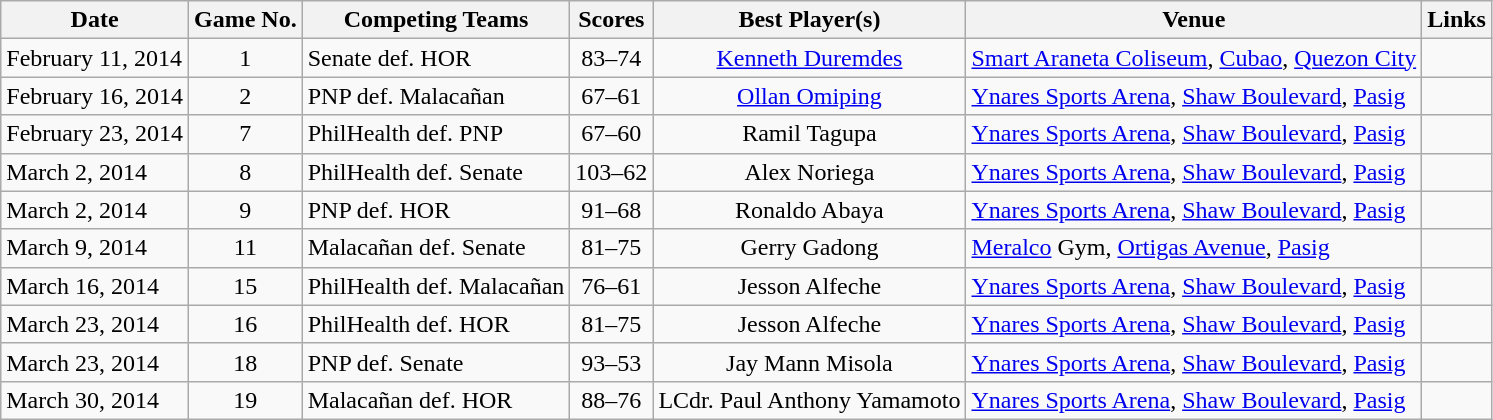<table class="wikitable sortable" border="1">
<tr>
<th>Date</th>
<th>Game No.</th>
<th>Competing Teams</th>
<th>Scores</th>
<th>Best Player(s)</th>
<th>Venue</th>
<th>Links</th>
</tr>
<tr>
<td>February 11, 2014</td>
<td style="text-align:center;">1 </td>
<td>Senate def. HOR</td>
<td style="text-align:center;">83–74</td>
<td style="text-align:center;"><a href='#'>Kenneth Duremdes</a></td>
<td><a href='#'>Smart Araneta Coliseum</a>, <a href='#'>Cubao</a>, <a href='#'>Quezon City</a></td>
<td></td>
</tr>
<tr>
<td>February 16, 2014</td>
<td style="text-align:center;">2 </td>
<td>PNP def. Malacañan</td>
<td style="text-align:center;">67–61</td>
<td style="text-align:center;"><a href='#'>Ollan Omiping</a></td>
<td><a href='#'>Ynares Sports Arena</a>, <a href='#'>Shaw Boulevard</a>, <a href='#'>Pasig</a></td>
<td></td>
</tr>
<tr>
<td>February 23, 2014</td>
<td style="text-align:center;">7</td>
<td>PhilHealth def. PNP</td>
<td style="text-align:center;">67–60</td>
<td style="text-align:center;">Ramil Tagupa</td>
<td><a href='#'>Ynares Sports Arena</a>, <a href='#'>Shaw Boulevard</a>, <a href='#'>Pasig</a></td>
<td></td>
</tr>
<tr>
<td>March 2, 2014</td>
<td style="text-align:center;">8 </td>
<td>PhilHealth def. Senate</td>
<td style="text-align:center;">103–62</td>
<td style="text-align:center;">Alex Noriega</td>
<td><a href='#'>Ynares Sports Arena</a>, <a href='#'>Shaw Boulevard</a>, <a href='#'>Pasig</a></td>
<td></td>
</tr>
<tr>
<td>March 2, 2014</td>
<td style="text-align:center;">9 </td>
<td>PNP def. HOR</td>
<td style="text-align:center;">91–68</td>
<td style="text-align:center;">Ronaldo Abaya</td>
<td><a href='#'>Ynares Sports Arena</a>, <a href='#'>Shaw Boulevard</a>, <a href='#'>Pasig</a></td>
<td></td>
</tr>
<tr>
<td>March 9, 2014</td>
<td style="text-align:center;">11 </td>
<td>Malacañan def. Senate</td>
<td style="text-align:center;">81–75</td>
<td style="text-align:center;">Gerry Gadong</td>
<td><a href='#'>Meralco</a> Gym, <a href='#'>Ortigas Avenue</a>, <a href='#'>Pasig</a></td>
<td></td>
</tr>
<tr>
<td>March 16, 2014</td>
<td style="text-align:center;">15 </td>
<td>PhilHealth def. Malacañan</td>
<td style="text-align:center;">76–61</td>
<td style="text-align:center;">Jesson Alfeche</td>
<td><a href='#'>Ynares Sports Arena</a>, <a href='#'>Shaw Boulevard</a>, <a href='#'>Pasig</a></td>
<td></td>
</tr>
<tr>
<td>March 23, 2014</td>
<td style="text-align:center;">16 </td>
<td>PhilHealth def. HOR</td>
<td style="text-align:center;">81–75</td>
<td style="text-align:center;">Jesson Alfeche</td>
<td><a href='#'>Ynares Sports Arena</a>, <a href='#'>Shaw Boulevard</a>, <a href='#'>Pasig</a></td>
<td></td>
</tr>
<tr>
<td>March 23, 2014</td>
<td style="text-align:center;">18 </td>
<td>PNP def. Senate</td>
<td style="text-align:center;">93–53</td>
<td style="text-align:center;">Jay Mann Misola</td>
<td><a href='#'>Ynares Sports Arena</a>, <a href='#'>Shaw Boulevard</a>, <a href='#'>Pasig</a></td>
<td></td>
</tr>
<tr>
<td>March 30, 2014</td>
<td style="text-align:center;">19 </td>
<td>Malacañan def. HOR</td>
<td style="text-align:center;">88–76</td>
<td style="text-align:center;">LCdr. Paul Anthony Yamamoto</td>
<td><a href='#'>Ynares Sports Arena</a>, <a href='#'>Shaw Boulevard</a>, <a href='#'>Pasig</a></td>
<td></td>
</tr>
</table>
